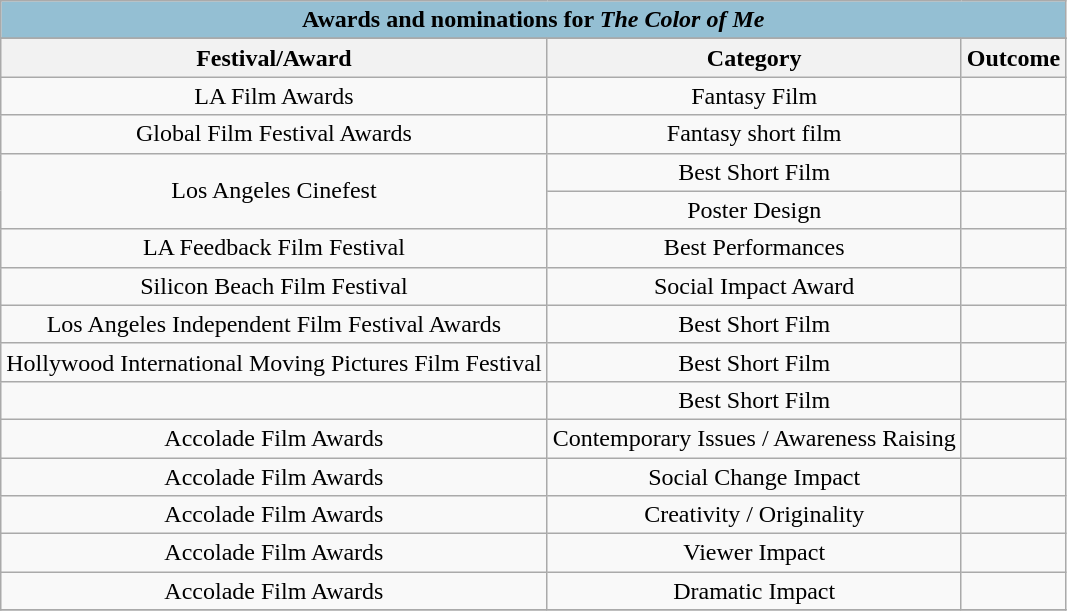<table class="wikitable" style="text-align: center">
<tr style="background:#94bfd3;">
<td colspan="5" style="text-align:center;"><strong>Awards and nominations for <em>The Color of Me<strong><em></td>
</tr>
<tr>
</tr>
<tr style="text-align:centr;">
<th>Festival/Award</th>
<th>Category</th>
<th>Outcome</th>
</tr>
<tr>
<td>LA Film Awards</td>
<td>Fantasy Film</td>
<td></td>
</tr>
<tr>
<td>Global Film Festival Awards</td>
<td>Fantasy short film</td>
<td></td>
</tr>
<tr>
<td rowspan="2">Los Angeles Cinefest</td>
<td>Best Short Film</td>
<td></td>
</tr>
<tr>
<td>Poster Design</td>
<td></td>
</tr>
<tr>
<td>LA Feedback Film Festival</td>
<td>Best Performances</td>
<td></td>
</tr>
<tr>
<td>Silicon Beach Film Festival</td>
<td>Social Impact Award</td>
<td></td>
</tr>
<tr>
<td>Los Angeles Independent Film Festival Awards</td>
<td>Best Short Film</td>
<td></td>
</tr>
<tr>
<td>Hollywood International Moving Pictures Film Festival</td>
<td>Best Short Film</td>
<td></td>
</tr>
<tr>
<td></td>
<td>Best Short Film</td>
<td></td>
</tr>
<tr>
<td>Accolade Film Awards </td>
<td>Contemporary Issues / Awareness Raising</td>
<td></td>
</tr>
<tr>
<td>Accolade Film Awards</td>
<td>Social Change Impact</td>
<td></td>
</tr>
<tr>
<td>Accolade Film Awards</td>
<td>Creativity / Originality</td>
<td></td>
</tr>
<tr>
<td>Accolade Film Awards</td>
<td>Viewer Impact</td>
<td></td>
</tr>
<tr>
<td>Accolade Film Awards</td>
<td>Dramatic Impact</td>
<td></td>
</tr>
<tr>
</tr>
</table>
